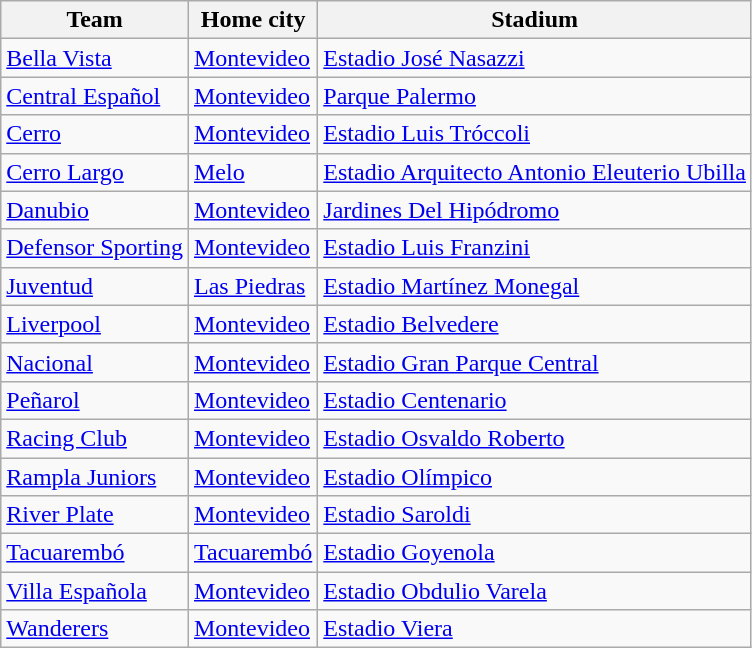<table class="wikitable sortable" style="text-align: left">
<tr>
<th>Team</th>
<th>Home city</th>
<th>Stadium</th>
</tr>
<tr>
<td><a href='#'>Bella Vista</a></td>
<td><a href='#'>Montevideo</a></td>
<td><a href='#'>Estadio José Nasazzi</a></td>
</tr>
<tr>
<td><a href='#'>Central Español</a></td>
<td><a href='#'>Montevideo</a></td>
<td><a href='#'>Parque Palermo</a></td>
</tr>
<tr>
<td><a href='#'>Cerro</a></td>
<td><a href='#'>Montevideo</a></td>
<td><a href='#'>Estadio Luis Tróccoli</a></td>
</tr>
<tr>
<td><a href='#'>Cerro Largo</a></td>
<td><a href='#'>Melo</a></td>
<td><a href='#'>Estadio Arquitecto Antonio Eleuterio Ubilla</a></td>
</tr>
<tr>
<td><a href='#'>Danubio</a></td>
<td><a href='#'>Montevideo</a></td>
<td><a href='#'>Jardines Del Hipódromo</a></td>
</tr>
<tr>
<td><a href='#'>Defensor Sporting</a></td>
<td><a href='#'>Montevideo</a></td>
<td><a href='#'>Estadio Luis Franzini</a></td>
</tr>
<tr>
<td><a href='#'>Juventud</a></td>
<td><a href='#'>Las Piedras</a></td>
<td><a href='#'>Estadio Martínez Monegal</a></td>
</tr>
<tr>
<td><a href='#'>Liverpool</a></td>
<td><a href='#'>Montevideo</a></td>
<td><a href='#'>Estadio Belvedere</a></td>
</tr>
<tr>
<td><a href='#'>Nacional</a></td>
<td><a href='#'>Montevideo</a></td>
<td><a href='#'>Estadio Gran Parque Central</a></td>
</tr>
<tr>
<td><a href='#'>Peñarol</a></td>
<td><a href='#'>Montevideo</a></td>
<td><a href='#'>Estadio Centenario</a></td>
</tr>
<tr>
<td><a href='#'>Racing Club</a></td>
<td><a href='#'>Montevideo</a></td>
<td><a href='#'>Estadio Osvaldo Roberto</a></td>
</tr>
<tr>
<td><a href='#'>Rampla Juniors</a></td>
<td><a href='#'>Montevideo</a></td>
<td><a href='#'>Estadio Olímpico</a></td>
</tr>
<tr>
<td><a href='#'>River Plate</a></td>
<td><a href='#'>Montevideo</a></td>
<td><a href='#'>Estadio Saroldi</a></td>
</tr>
<tr>
<td><a href='#'>Tacuarembó</a></td>
<td><a href='#'>Tacuarembó</a></td>
<td><a href='#'>Estadio Goyenola</a></td>
</tr>
<tr>
<td><a href='#'>Villa Española</a></td>
<td><a href='#'>Montevideo</a></td>
<td><a href='#'>Estadio Obdulio Varela</a></td>
</tr>
<tr>
<td><a href='#'>Wanderers</a></td>
<td><a href='#'>Montevideo</a></td>
<td><a href='#'>Estadio Viera</a></td>
</tr>
</table>
